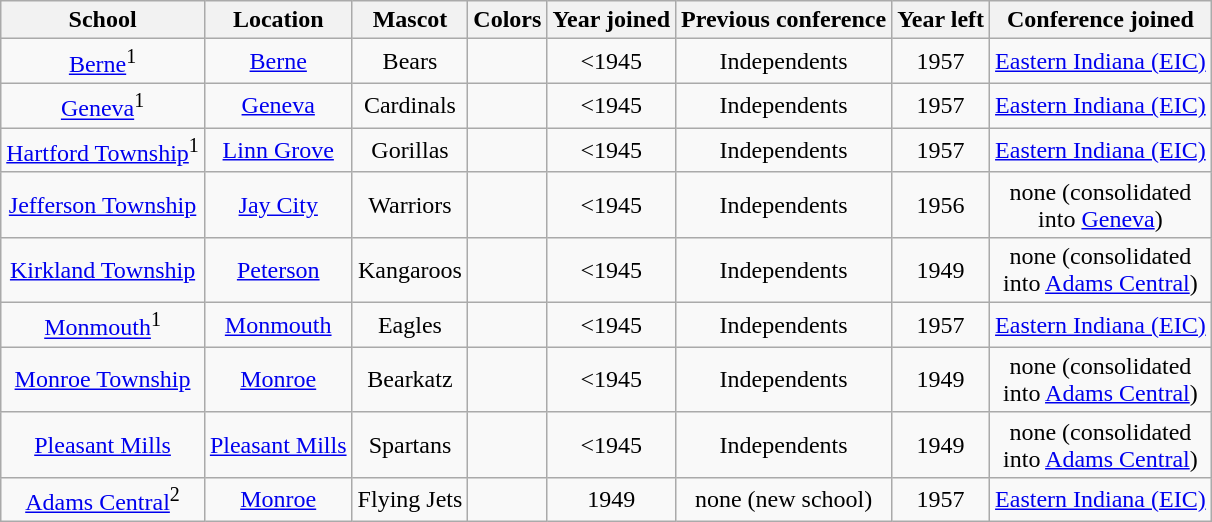<table class="wikitable" style="text-align:center;">
<tr>
<th>School</th>
<th>Location</th>
<th>Mascot</th>
<th>Colors</th>
<th>Year joined</th>
<th>Previous conference</th>
<th>Year left</th>
<th>Conference joined</th>
</tr>
<tr>
<td><a href='#'>Berne</a><sup>1</sup></td>
<td><a href='#'>Berne</a></td>
<td>Bears</td>
<td> </td>
<td><1945</td>
<td>Independents</td>
<td>1957</td>
<td><a href='#'>Eastern Indiana (EIC)</a></td>
</tr>
<tr>
<td><a href='#'>Geneva</a><sup>1</sup></td>
<td><a href='#'>Geneva</a></td>
<td>Cardinals</td>
<td> </td>
<td><1945</td>
<td>Independents</td>
<td>1957</td>
<td><a href='#'>Eastern Indiana (EIC)</a></td>
</tr>
<tr>
<td><a href='#'>Hartford Township</a><sup>1</sup></td>
<td><a href='#'>Linn Grove</a></td>
<td>Gorillas</td>
<td> </td>
<td><1945</td>
<td>Independents</td>
<td>1957</td>
<td><a href='#'>Eastern Indiana (EIC)</a></td>
</tr>
<tr>
<td><a href='#'>Jefferson Township</a></td>
<td><a href='#'>Jay City</a></td>
<td>Warriors</td>
<td> </td>
<td><1945</td>
<td>Independents</td>
<td>1956</td>
<td>none (consolidated<br>into <a href='#'>Geneva</a>)</td>
</tr>
<tr>
<td><a href='#'>Kirkland Township</a></td>
<td><a href='#'>Peterson</a></td>
<td>Kangaroos</td>
<td> </td>
<td><1945</td>
<td>Independents</td>
<td>1949</td>
<td>none (consolidated<br>into <a href='#'>Adams Central</a>)</td>
</tr>
<tr>
<td><a href='#'>Monmouth</a><sup>1</sup></td>
<td><a href='#'>Monmouth</a></td>
<td>Eagles</td>
<td> </td>
<td><1945</td>
<td>Independents</td>
<td>1957</td>
<td><a href='#'>Eastern Indiana (EIC)</a></td>
</tr>
<tr>
<td><a href='#'>Monroe Township</a></td>
<td><a href='#'>Monroe</a></td>
<td>Bearkatz</td>
<td> </td>
<td><1945</td>
<td>Independents</td>
<td>1949</td>
<td>none (consolidated<br>into <a href='#'>Adams Central</a>)</td>
</tr>
<tr>
<td><a href='#'>Pleasant Mills</a></td>
<td><a href='#'>Pleasant Mills</a></td>
<td>Spartans</td>
<td>  </td>
<td><1945</td>
<td>Independents</td>
<td>1949</td>
<td>none (consolidated<br>into <a href='#'>Adams Central</a>)</td>
</tr>
<tr>
<td><a href='#'>Adams Central</a><sup>2</sup></td>
<td><a href='#'>Monroe</a></td>
<td>Flying Jets</td>
<td> </td>
<td>1949</td>
<td>none (new school)</td>
<td>1957</td>
<td><a href='#'>Eastern Indiana (EIC)</a></td>
</tr>
</table>
